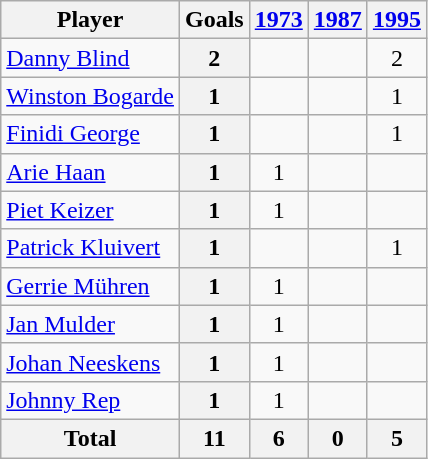<table class="wikitable sortable" style="text-align:center;">
<tr>
<th>Player</th>
<th>Goals</th>
<th><a href='#'>1973</a></th>
<th><a href='#'>1987</a></th>
<th><a href='#'>1995</a></th>
</tr>
<tr>
<td align="left"> <a href='#'>Danny Blind</a></td>
<th>2</th>
<td></td>
<td></td>
<td>2</td>
</tr>
<tr>
<td align="left"> <a href='#'>Winston Bogarde</a></td>
<th>1</th>
<td></td>
<td></td>
<td>1</td>
</tr>
<tr>
<td align="left"> <a href='#'>Finidi George</a></td>
<th>1</th>
<td></td>
<td></td>
<td>1</td>
</tr>
<tr>
<td align="left"> <a href='#'>Arie Haan</a></td>
<th>1</th>
<td>1</td>
<td></td>
<td></td>
</tr>
<tr>
<td align="left"> <a href='#'>Piet Keizer</a></td>
<th>1</th>
<td>1</td>
<td></td>
<td></td>
</tr>
<tr>
<td align="left"> <a href='#'>Patrick Kluivert</a></td>
<th>1</th>
<td></td>
<td></td>
<td>1</td>
</tr>
<tr>
<td align="left"> <a href='#'>Gerrie Mühren</a></td>
<th>1</th>
<td>1</td>
<td></td>
<td></td>
</tr>
<tr>
<td align="left"> <a href='#'>Jan Mulder</a></td>
<th>1</th>
<td>1</td>
<td></td>
<td></td>
</tr>
<tr>
<td align="left"> <a href='#'>Johan Neeskens</a></td>
<th>1</th>
<td>1</td>
<td></td>
<td></td>
</tr>
<tr>
<td align="left"> <a href='#'>Johnny Rep</a></td>
<th>1</th>
<td>1</td>
<td></td>
<td></td>
</tr>
<tr class="sortbottom">
<th>Total</th>
<th>11</th>
<th>6</th>
<th>0</th>
<th>5</th>
</tr>
</table>
